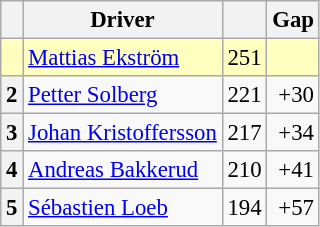<table class="wikitable" style="font-size: 95%;">
<tr>
<th></th>
<th>Driver</th>
<th></th>
<th>Gap</th>
</tr>
<tr>
<th style="background:#ffffbf;"></th>
<td style="background:#ffffbf;"> <a href='#'>Mattias Ekström</a></td>
<td style="background:#ffffbf;">251</td>
<td style="background:#ffffbf;"></td>
</tr>
<tr>
<th>2</th>
<td> <a href='#'>Petter Solberg</a></td>
<td align="right">221</td>
<td align="right">+30</td>
</tr>
<tr>
<th>3</th>
<td> <a href='#'>Johan Kristoffersson</a></td>
<td align="right">217</td>
<td align="right">+34</td>
</tr>
<tr>
<th>4</th>
<td> <a href='#'>Andreas Bakkerud</a></td>
<td align="right">210</td>
<td align="right">+41</td>
</tr>
<tr>
<th>5</th>
<td> <a href='#'>Sébastien Loeb</a></td>
<td align="right">194</td>
<td align="right">+57</td>
</tr>
</table>
